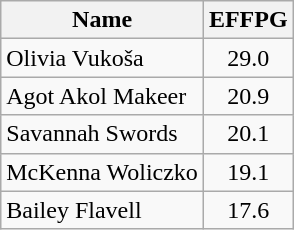<table class="wikitable">
<tr>
<th>Name</th>
<th>EFFPG</th>
</tr>
<tr>
<td> Olivia Vukoša</td>
<td align=center>29.0</td>
</tr>
<tr>
<td> Agot Akol Makeer</td>
<td align=center>20.9</td>
</tr>
<tr>
<td> Savannah Swords</td>
<td align=center>20.1</td>
</tr>
<tr>
<td> McKenna Woliczko</td>
<td align=center>19.1</td>
</tr>
<tr>
<td> Bailey Flavell</td>
<td align=center>17.6</td>
</tr>
</table>
